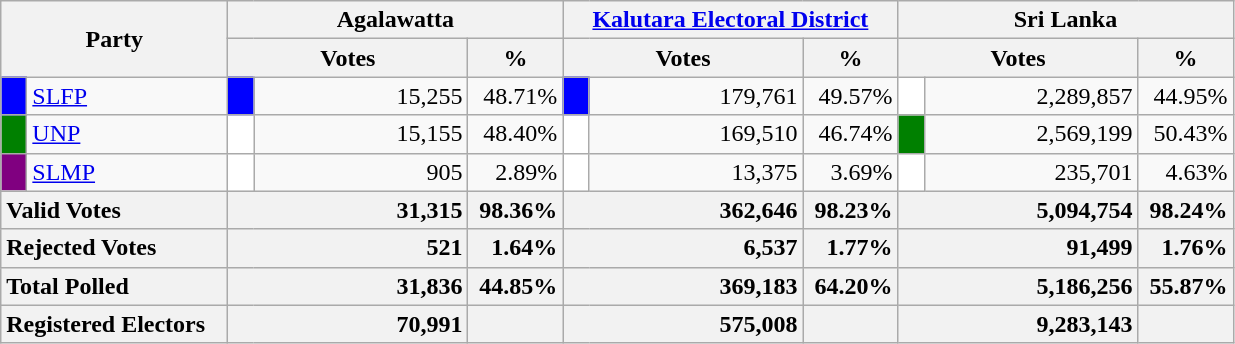<table class="wikitable">
<tr>
<th colspan="2" width="144px"rowspan="2">Party</th>
<th colspan="3" width="216px">Agalawatta</th>
<th colspan="3" width="216px"><a href='#'>Kalutara Electoral District</a></th>
<th colspan="3" width="216px">Sri Lanka</th>
</tr>
<tr>
<th colspan="2" width="144px">Votes</th>
<th>%</th>
<th colspan="2" width="144px">Votes</th>
<th>%</th>
<th colspan="2" width="144px">Votes</th>
<th>%</th>
</tr>
<tr>
<td style="background-color:blue;" width="10px"></td>
<td style="text-align:left;"><a href='#'>SLFP</a></td>
<td style="background-color:blue;" width="10px"></td>
<td style="text-align:right;">15,255</td>
<td style="text-align:right;">48.71%</td>
<td style="background-color:blue;" width="10px"></td>
<td style="text-align:right;">179,761</td>
<td style="text-align:right;">49.57%</td>
<td style="background-color:white;" width="10px"></td>
<td style="text-align:right;">2,289,857</td>
<td style="text-align:right;">44.95%</td>
</tr>
<tr>
<td style="background-color:green;" width="10px"></td>
<td style="text-align:left;"><a href='#'>UNP</a></td>
<td style="background-color:white;" width="10px"></td>
<td style="text-align:right;">15,155</td>
<td style="text-align:right;">48.40%</td>
<td style="background-color:white;" width="10px"></td>
<td style="text-align:right;">169,510</td>
<td style="text-align:right;">46.74%</td>
<td style="background-color:green;" width="10px"></td>
<td style="text-align:right;">2,569,199</td>
<td style="text-align:right;">50.43%</td>
</tr>
<tr>
<td style="background-color:purple;" width="10px"></td>
<td style="text-align:left;"><a href='#'>SLMP</a></td>
<td style="background-color:white;" width="10px"></td>
<td style="text-align:right;">905</td>
<td style="text-align:right;">2.89%</td>
<td style="background-color:white;" width="10px"></td>
<td style="text-align:right;">13,375</td>
<td style="text-align:right;">3.69%</td>
<td style="background-color:white;" width="10px"></td>
<td style="text-align:right;">235,701</td>
<td style="text-align:right;">4.63%</td>
</tr>
<tr>
<th colspan="2" width="144px"style="text-align:left;">Valid Votes</th>
<th style="text-align:right;"colspan="2" width="144px">31,315</th>
<th style="text-align:right;">98.36%</th>
<th style="text-align:right;"colspan="2" width="144px">362,646</th>
<th style="text-align:right;">98.23%</th>
<th style="text-align:right;"colspan="2" width="144px">5,094,754</th>
<th style="text-align:right;">98.24%</th>
</tr>
<tr>
<th colspan="2" width="144px"style="text-align:left;">Rejected Votes</th>
<th style="text-align:right;"colspan="2" width="144px">521</th>
<th style="text-align:right;">1.64%</th>
<th style="text-align:right;"colspan="2" width="144px">6,537</th>
<th style="text-align:right;">1.77%</th>
<th style="text-align:right;"colspan="2" width="144px">91,499</th>
<th style="text-align:right;">1.76%</th>
</tr>
<tr>
<th colspan="2" width="144px"style="text-align:left;">Total Polled</th>
<th style="text-align:right;"colspan="2" width="144px">31,836</th>
<th style="text-align:right;">44.85%</th>
<th style="text-align:right;"colspan="2" width="144px">369,183</th>
<th style="text-align:right;">64.20%</th>
<th style="text-align:right;"colspan="2" width="144px">5,186,256</th>
<th style="text-align:right;">55.87%</th>
</tr>
<tr>
<th colspan="2" width="144px"style="text-align:left;">Registered Electors</th>
<th style="text-align:right;"colspan="2" width="144px">70,991</th>
<th></th>
<th style="text-align:right;"colspan="2" width="144px">575,008</th>
<th></th>
<th style="text-align:right;"colspan="2" width="144px">9,283,143</th>
<th></th>
</tr>
</table>
